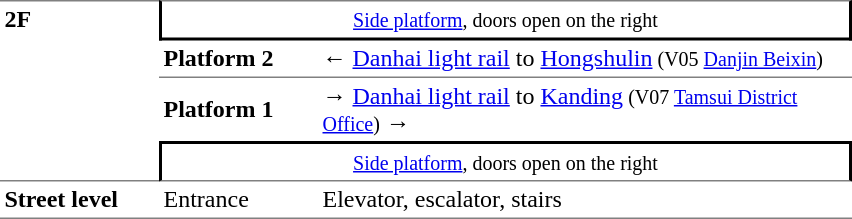<table cellspacing=0 cellpadding=3>
<tr>
<td style="border-top:solid 1px gray;border-bottom:solid 1px gray;" width=100 rowspan=4 valign=top><strong>2F</strong></td>
<td style="border-right:solid 2px black;border-left:solid 2px black;border-bottom:solid 2px black;border-top:solid 1px gray" colspan=2 align=center><small><a href='#'>Side platform</a>, doors open on the right</small></td>
</tr>
<tr>
<td style="border-bottom:solid 1px gray;" width=100><strong>Platform 2</strong></td>
<td style="border-bottom:solid 1px gray;" width=350>←  <a href='#'>Danhai light rail</a> to <a href='#'>Hongshulin</a><small> (V05 <a href='#'>Danjin Beixin</a>)</small></td>
</tr>
<tr>
<td><strong>Platform 1</strong></td>
<td><span>→</span>  <a href='#'>Danhai light rail</a> to <a href='#'>Kanding</a><small> (V07 <a href='#'>Tamsui District Office</a>)</small> →</td>
</tr>
<tr>
<td style="border-top:solid 2px black;border-right:solid 2px black;border-left:solid 2px black;border-bottom:solid 1px gray;" colspan=2 align=center><small><a href='#'>Side platform</a>, doors open on the right</small></td>
</tr>
<tr>
<td style="border-bottom:solid 1px gray;" valign=top><strong>Street level</strong></td>
<td style="border-bottom:solid 1px gray;" valign=top>Entrance</td>
<td style="border-bottom:solid 1px gray;" valign=top>Elevator, escalator, stairs</td>
</tr>
</table>
